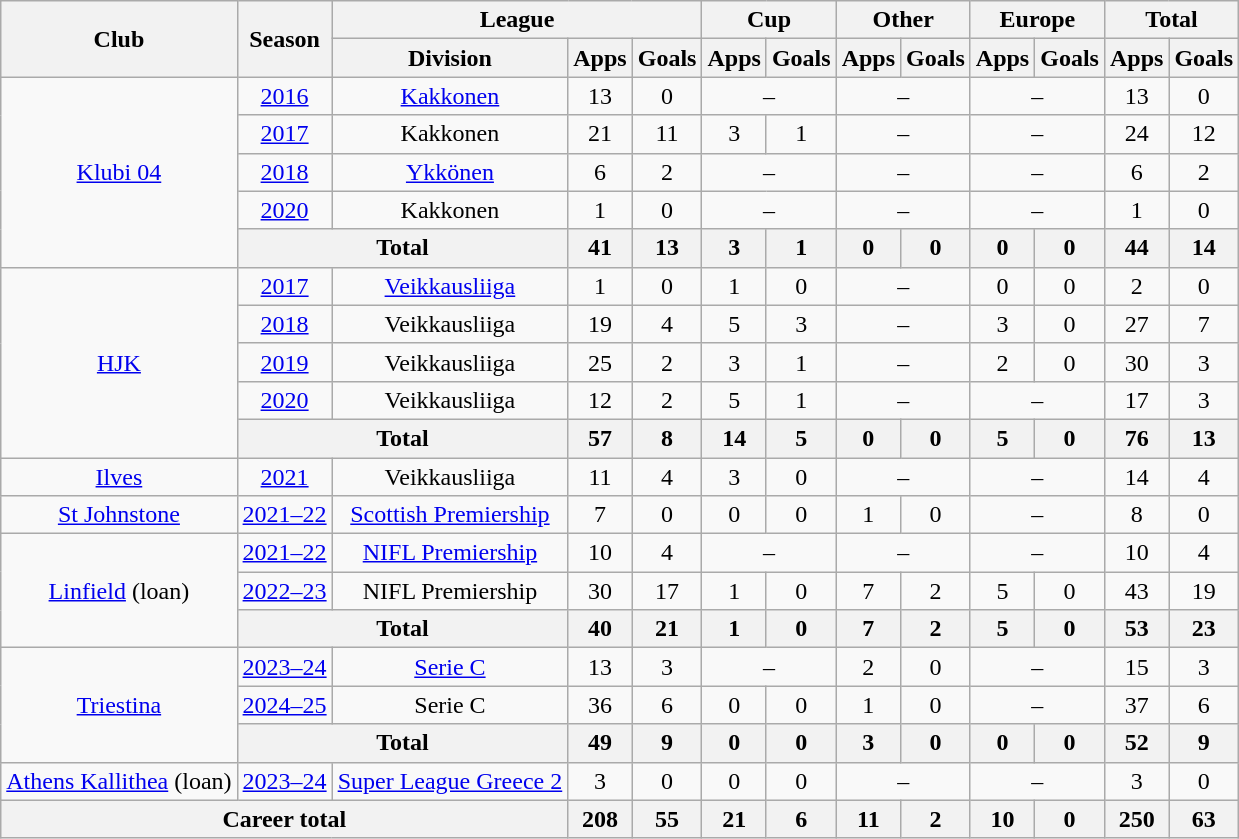<table class="wikitable" style="text-align:center">
<tr>
<th rowspan="2">Club</th>
<th rowspan="2">Season</th>
<th colspan="3">League</th>
<th colspan="2">Cup</th>
<th colspan="2">Other</th>
<th colspan="2">Europe</th>
<th colspan="2">Total</th>
</tr>
<tr>
<th>Division</th>
<th>Apps</th>
<th>Goals</th>
<th>Apps</th>
<th>Goals</th>
<th>Apps</th>
<th>Goals</th>
<th>Apps</th>
<th>Goals</th>
<th>Apps</th>
<th>Goals</th>
</tr>
<tr>
<td rowspan="5"><a href='#'>Klubi 04</a></td>
<td><a href='#'>2016</a></td>
<td><a href='#'>Kakkonen</a></td>
<td>13</td>
<td>0</td>
<td colspan="2">–</td>
<td colspan="2">–</td>
<td colspan="2">–</td>
<td>13</td>
<td>0</td>
</tr>
<tr>
<td><a href='#'>2017</a></td>
<td>Kakkonen</td>
<td>21</td>
<td>11</td>
<td>3</td>
<td>1</td>
<td colspan="2">–</td>
<td colspan="2">–</td>
<td>24</td>
<td>12</td>
</tr>
<tr>
<td><a href='#'>2018</a></td>
<td><a href='#'>Ykkönen</a></td>
<td>6</td>
<td>2</td>
<td colspan="2">–</td>
<td colspan="2">–</td>
<td colspan="2">–</td>
<td>6</td>
<td>2</td>
</tr>
<tr>
<td><a href='#'>2020</a></td>
<td>Kakkonen</td>
<td>1</td>
<td>0</td>
<td colspan="2">–</td>
<td colspan="2">–</td>
<td colspan="2">–</td>
<td>1</td>
<td>0</td>
</tr>
<tr>
<th colspan="2">Total</th>
<th>41</th>
<th>13</th>
<th>3</th>
<th>1</th>
<th>0</th>
<th>0</th>
<th>0</th>
<th>0</th>
<th>44</th>
<th>14</th>
</tr>
<tr>
<td rowspan="5"><a href='#'>HJK</a></td>
<td><a href='#'>2017</a></td>
<td><a href='#'>Veikkausliiga</a></td>
<td>1</td>
<td>0</td>
<td>1</td>
<td>0</td>
<td colspan="2">–</td>
<td>0</td>
<td>0</td>
<td>2</td>
<td>0</td>
</tr>
<tr>
<td><a href='#'>2018</a></td>
<td>Veikkausliiga</td>
<td>19</td>
<td>4</td>
<td>5</td>
<td>3</td>
<td colspan="2">–</td>
<td>3</td>
<td>0</td>
<td>27</td>
<td>7</td>
</tr>
<tr>
<td><a href='#'>2019</a></td>
<td>Veikkausliiga</td>
<td>25</td>
<td>2</td>
<td>3</td>
<td>1</td>
<td colspan="2">–</td>
<td>2</td>
<td>0</td>
<td>30</td>
<td>3</td>
</tr>
<tr>
<td><a href='#'>2020</a></td>
<td>Veikkausliiga</td>
<td>12</td>
<td>2</td>
<td>5</td>
<td>1</td>
<td colspan="2">–</td>
<td colspan="2">–</td>
<td>17</td>
<td>3</td>
</tr>
<tr>
<th colspan="2">Total</th>
<th>57</th>
<th>8</th>
<th>14</th>
<th>5</th>
<th>0</th>
<th>0</th>
<th>5</th>
<th>0</th>
<th>76</th>
<th>13</th>
</tr>
<tr>
<td><a href='#'>Ilves</a></td>
<td><a href='#'>2021</a></td>
<td>Veikkausliiga</td>
<td>11</td>
<td>4</td>
<td>3</td>
<td>0</td>
<td colspan="2">–</td>
<td colspan="2">–</td>
<td>14</td>
<td>4</td>
</tr>
<tr>
<td><a href='#'>St Johnstone</a></td>
<td><a href='#'>2021–22</a></td>
<td><a href='#'>Scottish Premiership</a></td>
<td>7</td>
<td>0</td>
<td>0</td>
<td>0</td>
<td>1</td>
<td>0</td>
<td colspan="2">–</td>
<td>8</td>
<td>0</td>
</tr>
<tr>
<td rowspan="3"><a href='#'>Linfield</a> (loan)</td>
<td><a href='#'>2021–22</a></td>
<td><a href='#'>NIFL Premiership</a></td>
<td>10</td>
<td>4</td>
<td colspan="2">–</td>
<td colspan="2">–</td>
<td colspan="2">–</td>
<td>10</td>
<td>4</td>
</tr>
<tr>
<td><a href='#'>2022–23</a></td>
<td>NIFL Premiership</td>
<td>30</td>
<td>17</td>
<td>1</td>
<td>0</td>
<td>7</td>
<td>2</td>
<td>5</td>
<td>0</td>
<td>43</td>
<td>19</td>
</tr>
<tr>
<th colspan="2">Total</th>
<th>40</th>
<th>21</th>
<th>1</th>
<th>0</th>
<th>7</th>
<th>2</th>
<th>5</th>
<th>0</th>
<th>53</th>
<th>23</th>
</tr>
<tr>
<td rowspan=3><a href='#'>Triestina</a></td>
<td><a href='#'>2023–24</a></td>
<td><a href='#'>Serie C</a></td>
<td>13</td>
<td>3</td>
<td colspan="2">–</td>
<td>2</td>
<td>0</td>
<td colspan="2">–</td>
<td>15</td>
<td>3</td>
</tr>
<tr>
<td><a href='#'>2024–25</a></td>
<td>Serie C</td>
<td>36</td>
<td>6</td>
<td>0</td>
<td>0</td>
<td>1</td>
<td>0</td>
<td colspan=2>–</td>
<td>37</td>
<td>6</td>
</tr>
<tr>
<th colspan="2">Total</th>
<th>49</th>
<th>9</th>
<th>0</th>
<th>0</th>
<th>3</th>
<th>0</th>
<th>0</th>
<th>0</th>
<th>52</th>
<th>9</th>
</tr>
<tr>
<td><a href='#'>Athens Kallithea</a> (loan)</td>
<td><a href='#'>2023–24</a></td>
<td><a href='#'>Super League Greece 2</a></td>
<td>3</td>
<td>0</td>
<td>0</td>
<td>0</td>
<td colspan="2">–</td>
<td colspan="2">–</td>
<td>3</td>
<td>0</td>
</tr>
<tr>
<th colspan="3">Career total</th>
<th>208</th>
<th>55</th>
<th>21</th>
<th>6</th>
<th>11</th>
<th>2</th>
<th>10</th>
<th>0</th>
<th>250</th>
<th>63</th>
</tr>
</table>
